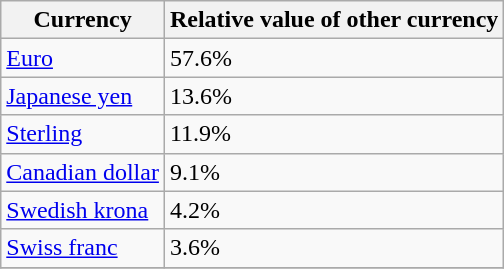<table class="wikitable">
<tr>
<th scope="col">Currency</th>
<th scope="col">Relative value of other currency</th>
</tr>
<tr>
<td scope="row"><a href='#'>Euro</a></td>
<td>57.6%</td>
</tr>
<tr>
<td scope="row"><a href='#'>Japanese yen</a></td>
<td>13.6%</td>
</tr>
<tr>
<td scope="row"><a href='#'>Sterling</a></td>
<td>11.9%</td>
</tr>
<tr>
<td scope="row"><a href='#'>Canadian dollar</a></td>
<td>9.1%</td>
</tr>
<tr>
<td scope="row"><a href='#'>Swedish krona</a></td>
<td>4.2%</td>
</tr>
<tr>
<td scope="row"><a href='#'>Swiss franc</a></td>
<td>3.6%</td>
</tr>
<tr>
</tr>
</table>
